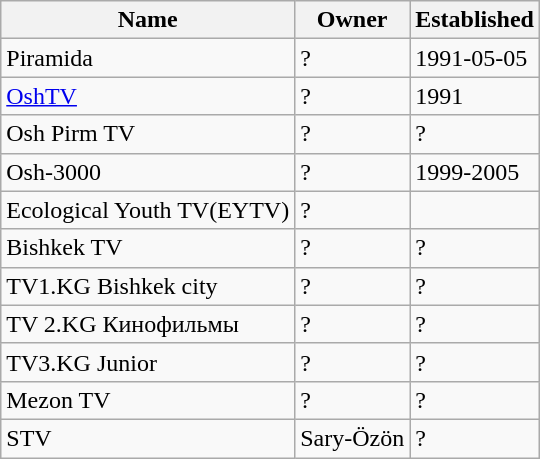<table class="wikitable" border="1" class="wikitable sortable">
<tr>
<th>Name</th>
<th>Owner</th>
<th>Established</th>
</tr>
<tr>
<td>Piramida</td>
<td>?</td>
<td>1991-05-05</td>
</tr>
<tr>
<td><a href='#'>OshTV</a></td>
<td>?</td>
<td>1991</td>
</tr>
<tr>
<td>Osh Pirm TV</td>
<td>?</td>
<td>?</td>
</tr>
<tr>
<td>Osh-3000</td>
<td>?</td>
<td>1999-2005</td>
</tr>
<tr>
<td>Ecological Youth TV(EYTV)</td>
<td>?</td>
<td></td>
</tr>
<tr>
<td>Bishkek TV</td>
<td>?</td>
<td>?</td>
</tr>
<tr>
<td>TV1.KG Bishkek city</td>
<td>?</td>
<td>?</td>
</tr>
<tr>
<td>TV 2.KG Кинофильмы</td>
<td>?</td>
<td>?</td>
</tr>
<tr>
<td>TV3.KG Junior</td>
<td>?</td>
<td>?</td>
</tr>
<tr>
<td>Mezon TV</td>
<td>?</td>
<td>?</td>
</tr>
<tr>
<td>STV</td>
<td>Sary-Özön</td>
<td>?</td>
</tr>
</table>
